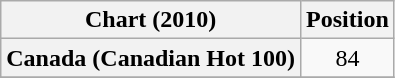<table class="wikitable plainrowheaders" style="text-align:center">
<tr>
<th scope="col">Chart (2010)</th>
<th scope="col">Position</th>
</tr>
<tr>
<th scope="row">Canada (Canadian Hot 100)</th>
<td>84</td>
</tr>
<tr>
</tr>
</table>
